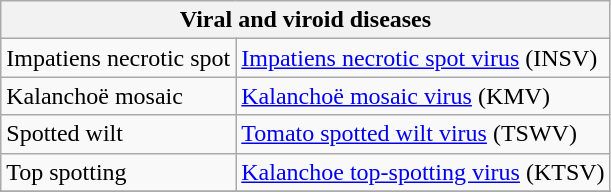<table class="wikitable" style="clear">
<tr>
<th colspan=2><strong>Viral and viroid diseases</strong><br></th>
</tr>
<tr>
<td>Impatiens necrotic spot</td>
<td><a href='#'>Impatiens necrotic spot virus</a> (INSV)</td>
</tr>
<tr>
<td>Kalanchoë mosaic</td>
<td><a href='#'>Kalanchoë mosaic virus</a> (KMV)</td>
</tr>
<tr>
<td>Spotted wilt</td>
<td><a href='#'>Tomato spotted wilt virus</a> (TSWV)</td>
</tr>
<tr>
<td>Top spotting</td>
<td><a href='#'>Kalanchoe top-spotting virus</a> (KTSV)</td>
</tr>
<tr>
</tr>
</table>
